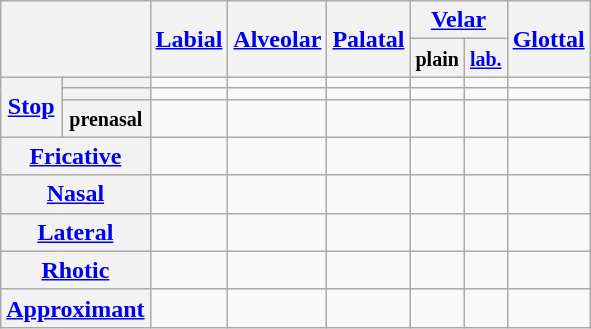<table class="wikitable" style="text-align:center">
<tr>
<th colspan="2" rowspan="2"></th>
<th rowspan="2"><a href='#'>Labial</a></th>
<th rowspan="2"><a href='#'>Alveolar</a></th>
<th rowspan="2"><a href='#'>Palatal</a></th>
<th colspan="2"><a href='#'>Velar</a></th>
<th rowspan="2"><a href='#'>Glottal</a></th>
</tr>
<tr>
<th><small>plain</small></th>
<th><small><a href='#'>lab.</a></small></th>
</tr>
<tr>
<th rowspan="3"><a href='#'>Stop</a></th>
<th></th>
<td></td>
<td></td>
<td></td>
<td></td>
<td></td>
<td></td>
</tr>
<tr>
<th></th>
<td></td>
<td></td>
<td></td>
<td></td>
<td></td>
<td></td>
</tr>
<tr>
<th><small>prenasal</small></th>
<td></td>
<td></td>
<td></td>
<td></td>
<td></td>
<td></td>
</tr>
<tr>
<th colspan="2"><a href='#'>Fricative</a></th>
<td></td>
<td></td>
<td></td>
<td></td>
<td></td>
<td></td>
</tr>
<tr>
<th colspan="2"><a href='#'>Nasal</a></th>
<td></td>
<td></td>
<td></td>
<td></td>
<td></td>
<td></td>
</tr>
<tr>
<th colspan="2"><a href='#'>Lateral</a></th>
<td></td>
<td></td>
<td></td>
<td></td>
<td></td>
<td></td>
</tr>
<tr>
<th colspan="2"><a href='#'>Rhotic</a></th>
<td></td>
<td></td>
<td></td>
<td></td>
<td></td>
<td></td>
</tr>
<tr>
<th colspan="2"><a href='#'>Approximant</a></th>
<td></td>
<td></td>
<td></td>
<td></td>
<td></td>
<td></td>
</tr>
</table>
